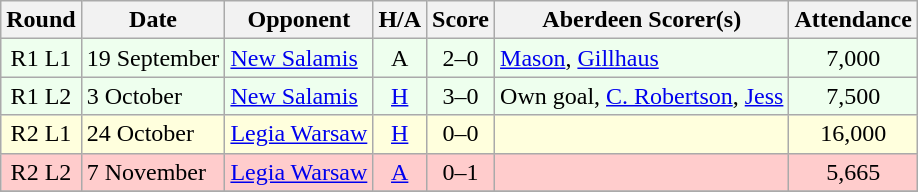<table class="wikitable" style="text-align:center">
<tr>
<th>Round</th>
<th>Date</th>
<th>Opponent</th>
<th>H/A</th>
<th>Score</th>
<th>Aberdeen Scorer(s)</th>
<th>Attendance</th>
</tr>
<tr bgcolor=#EEFFEE>
<td>R1 L1</td>
<td align=left>19 September</td>
<td align=left><a href='#'>New Salamis</a></td>
<td>A</td>
<td>2–0</td>
<td align=left><a href='#'>Mason</a>, <a href='#'>Gillhaus</a></td>
<td>7,000</td>
</tr>
<tr bgcolor=#EEFFEE>
<td>R1 L2</td>
<td align=left>3 October</td>
<td align=left><a href='#'>New Salamis</a></td>
<td><a href='#'>H</a></td>
<td>3–0</td>
<td align=left>Own goal, <a href='#'>C. Robertson</a>, <a href='#'>Jess</a></td>
<td>7,500</td>
</tr>
<tr bgcolor=#FFFFDD>
<td>R2 L1</td>
<td align=left>24 October</td>
<td align=left><a href='#'>Legia Warsaw</a></td>
<td><a href='#'>H</a></td>
<td>0–0</td>
<td align=left></td>
<td>16,000</td>
</tr>
<tr bgcolor=#FFCCCC>
<td>R2 L2</td>
<td align=left>7 November</td>
<td align=left><a href='#'>Legia Warsaw</a></td>
<td><a href='#'>A</a></td>
<td>0–1</td>
<td align=left></td>
<td>5,665</td>
</tr>
<tr>
</tr>
</table>
